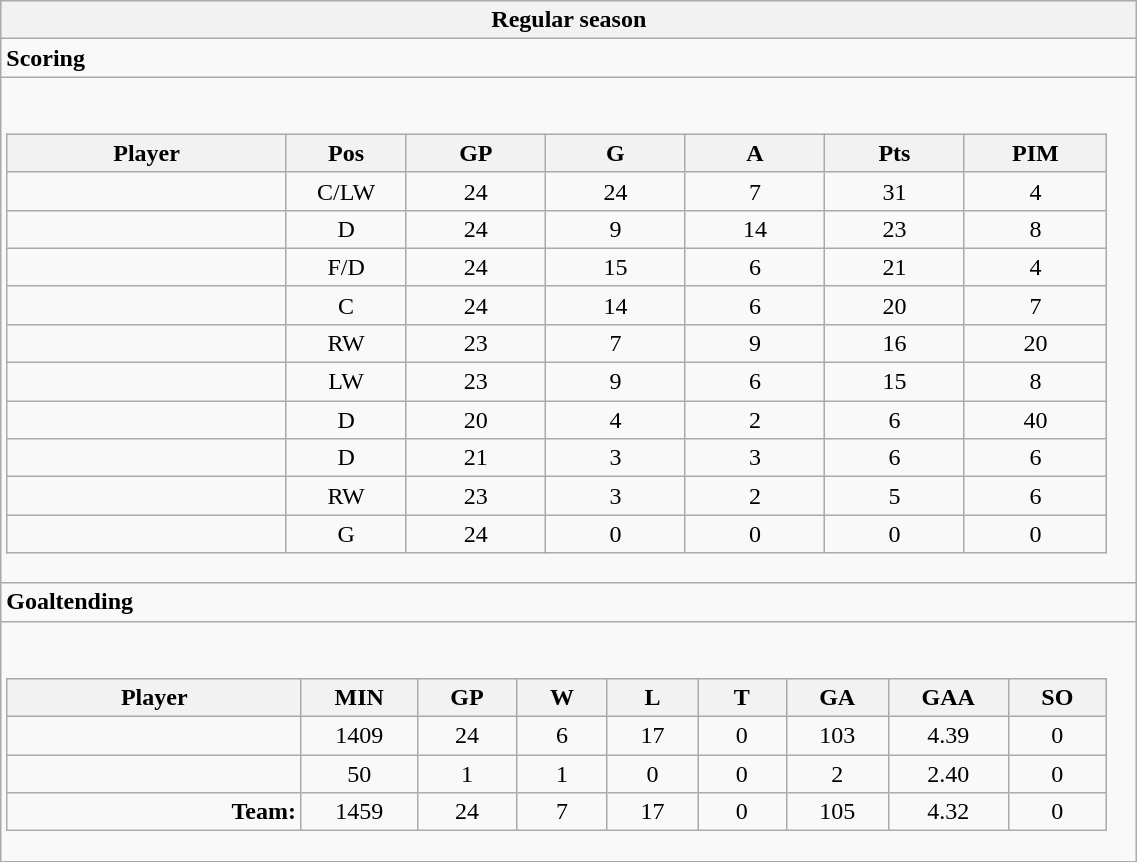<table class="wikitable collapsible" width="60%" border="1">
<tr>
<th>Regular season</th>
</tr>
<tr>
<td class="tocccolors"><strong>Scoring</strong></td>
</tr>
<tr>
<td><br><table class="wikitable sortable">
<tr ALIGN="center">
<th bgcolor="#DDDDFF" width="10%">Player</th>
<th bgcolor="#DDDDFF" width="3%" title="Position">Pos</th>
<th bgcolor="#DDDDFF" width="5%" title="Games played">GP</th>
<th bgcolor="#DDDDFF" width="5%" title="Goals">G</th>
<th bgcolor="#DDDDFF" width="5%" title="Assists">A</th>
<th bgcolor="#DDDDFF" width="5%" title="Points">Pts</th>
<th bgcolor="#DDDDFF" width="5%" title="Penalties in Minutes">PIM</th>
</tr>
<tr align="center">
<td align="right"></td>
<td>C/LW</td>
<td>24</td>
<td>24</td>
<td>7</td>
<td>31</td>
<td>4</td>
</tr>
<tr align="center">
<td align="right"></td>
<td>D</td>
<td>24</td>
<td>9</td>
<td>14</td>
<td>23</td>
<td>8</td>
</tr>
<tr align="center">
<td align="right"></td>
<td>F/D</td>
<td>24</td>
<td>15</td>
<td>6</td>
<td>21</td>
<td>4</td>
</tr>
<tr align="center">
<td align="right"></td>
<td>C</td>
<td>24</td>
<td>14</td>
<td>6</td>
<td>20</td>
<td>7</td>
</tr>
<tr align="center">
<td align="right"></td>
<td>RW</td>
<td>23</td>
<td>7</td>
<td>9</td>
<td>16</td>
<td>20</td>
</tr>
<tr align="center">
<td align="right"></td>
<td>LW</td>
<td>23</td>
<td>9</td>
<td>6</td>
<td>15</td>
<td>8</td>
</tr>
<tr align="center">
<td align="right"></td>
<td>D</td>
<td>20</td>
<td>4</td>
<td>2</td>
<td>6</td>
<td>40</td>
</tr>
<tr align="center">
<td align="right"></td>
<td>D</td>
<td>21</td>
<td>3</td>
<td>3</td>
<td>6</td>
<td>6</td>
</tr>
<tr align="center">
<td align="right"></td>
<td>RW</td>
<td>23</td>
<td>3</td>
<td>2</td>
<td>5</td>
<td>6</td>
</tr>
<tr align="center">
<td align="right"></td>
<td>G</td>
<td>24</td>
<td>0</td>
<td>0</td>
<td>0</td>
<td>0</td>
</tr>
</table>
</td>
</tr>
<tr>
<td class="toccolors"><strong>Goaltending</strong></td>
</tr>
<tr>
<td><br><table class="wikitable sortable">
<tr>
<th bgcolor="#DDDDFF" width="10%">Player</th>
<th width="3%" bgcolor="#DDDDFF" title="Minutes played">MIN</th>
<th width="3%" bgcolor="#DDDDFF" title="Games played in">GP</th>
<th width="3%" bgcolor="#DDDDFF" title="Wins">W</th>
<th width="3%" bgcolor="#DDDDFF"title="Losses">L</th>
<th width="3%" bgcolor="#DDDDFF" title="Ties">T</th>
<th width="3%" bgcolor="#DDDDFF" title="Goals against">GA</th>
<th width="3%" bgcolor="#DDDDFF" title="Goals against average">GAA</th>
<th width="3%" bgcolor="#DDDDFF"title="Shut-outs">SO</th>
</tr>
<tr align="center">
<td align="right"></td>
<td>1409</td>
<td>24</td>
<td>6</td>
<td>17</td>
<td>0</td>
<td>103</td>
<td>4.39</td>
<td>0</td>
</tr>
<tr align="center">
<td align="right"></td>
<td>50</td>
<td>1</td>
<td>1</td>
<td>0</td>
<td>0</td>
<td>2</td>
<td>2.40</td>
<td>0</td>
</tr>
<tr align="center">
<td align="right"><strong>Team:</strong></td>
<td>1459</td>
<td>24</td>
<td>7</td>
<td>17</td>
<td>0</td>
<td>105</td>
<td>4.32</td>
<td>0</td>
</tr>
</table>
</td>
</tr>
<tr>
</tr>
</table>
